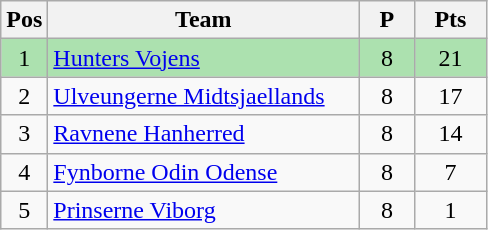<table class="wikitable" style="font-size: 100%">
<tr>
<th width=20>Pos</th>
<th width=200>Team</th>
<th width=30>P</th>
<th width=40>Pts</th>
</tr>
<tr align=center style="background:#ACE1AF;">
<td>1</td>
<td align="left"><a href='#'>Hunters Vojens</a></td>
<td>8</td>
<td>21</td>
</tr>
<tr align=center>
<td>2</td>
<td align="left"><a href='#'>Ulveungerne Midtsjaellands</a></td>
<td>8</td>
<td>17</td>
</tr>
<tr align=center>
<td>3</td>
<td align="left"><a href='#'>Ravnene Hanherred</a></td>
<td>8</td>
<td>14</td>
</tr>
<tr align=center>
<td>4</td>
<td align="left"><a href='#'>Fynborne Odin Odense</a></td>
<td>8</td>
<td>7</td>
</tr>
<tr align=center>
<td>5</td>
<td align="left"><a href='#'>Prinserne Viborg</a></td>
<td>8</td>
<td>1</td>
</tr>
</table>
